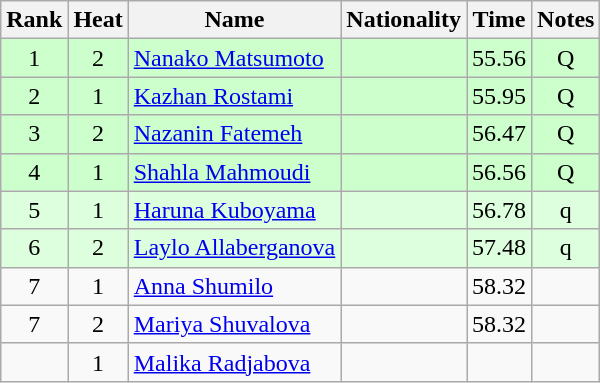<table class="wikitable sortable" style="text-align:center">
<tr>
<th>Rank</th>
<th>Heat</th>
<th>Name</th>
<th>Nationality</th>
<th>Time</th>
<th>Notes</th>
</tr>
<tr bgcolor=ccffcc>
<td>1</td>
<td>2</td>
<td align=left><a href='#'>Nanako Matsumoto</a></td>
<td align=left></td>
<td>55.56</td>
<td>Q</td>
</tr>
<tr bgcolor=ccffcc>
<td>2</td>
<td>1</td>
<td align=left><a href='#'>Kazhan Rostami</a></td>
<td align=left></td>
<td>55.95</td>
<td>Q</td>
</tr>
<tr bgcolor=ccffcc>
<td>3</td>
<td>2</td>
<td align=left><a href='#'>Nazanin Fatemeh</a></td>
<td align=left></td>
<td>56.47</td>
<td>Q</td>
</tr>
<tr bgcolor=ccffcc>
<td>4</td>
<td>1</td>
<td align=left><a href='#'>Shahla Mahmoudi</a></td>
<td align=left></td>
<td>56.56</td>
<td>Q</td>
</tr>
<tr bgcolor=ddffdd>
<td>5</td>
<td>1</td>
<td align=left><a href='#'>Haruna Kuboyama</a></td>
<td align=left></td>
<td>56.78</td>
<td>q</td>
</tr>
<tr bgcolor=ddffdd>
<td>6</td>
<td>2</td>
<td align=left><a href='#'>Laylo Allaberganova</a></td>
<td align=left></td>
<td>57.48</td>
<td>q</td>
</tr>
<tr>
<td>7</td>
<td>1</td>
<td align=left><a href='#'>Anna Shumilo</a></td>
<td align=left></td>
<td>58.32</td>
<td></td>
</tr>
<tr>
<td>7</td>
<td>2</td>
<td align=left><a href='#'>Mariya Shuvalova</a></td>
<td align=left></td>
<td>58.32</td>
<td></td>
</tr>
<tr>
<td></td>
<td>1</td>
<td align=left><a href='#'>Malika Radjabova</a></td>
<td align=left></td>
<td></td>
<td></td>
</tr>
</table>
